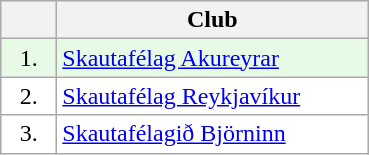<table class="wikitable">
<tr>
<th width="30"></th>
<th width="200">Club</th>
</tr>
<tr bgcolor="#e6fae6" align="center">
<td>1.</td>
<td align="left"><a href='#'>Skautafélag Akureyrar</a></td>
</tr>
<tr bgcolor="#FFFFFF" align="center">
<td>2.</td>
<td align="left"><a href='#'>Skautafélag Reykjavíkur</a></td>
</tr>
<tr bgcolor="#FFFFFF" align="center">
<td>3.</td>
<td align="left"><a href='#'>Skautafélagið Björninn</a></td>
</tr>
</table>
